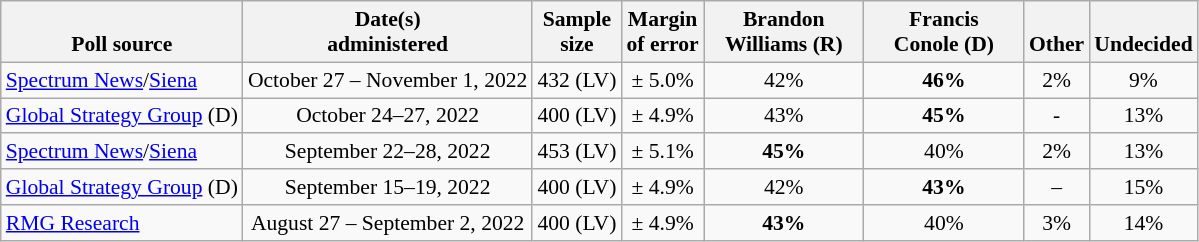<table class="wikitable" style="font-size:90%;text-align:center;">
<tr valign=bottom>
<th>Poll source</th>
<th>Date(s)<br>administered</th>
<th>Sample<br>size</th>
<th>Margin<br>of error</th>
<th style="width:100px;">Brandon<br>Williams (R)</th>
<th style="width:100px;">Francis<br>Conole (D)</th>
<th>Other</th>
<th>Undecided</th>
</tr>
<tr>
<td style="text-align:left;"><a href='#'>Spectrum News</a>/<a href='#'>Siena</a></td>
<td>October 27 – November 1, 2022</td>
<td>432 (LV)</td>
<td>± 5.0%</td>
<td>42%</td>
<td><strong>46%</strong></td>
<td>2%</td>
<td>9%</td>
</tr>
<tr>
<td style="text-align:left;"><a href='#'>Global Strategy Group</a> (D)</td>
<td>October 24–27, 2022</td>
<td>400 (LV)</td>
<td>± 4.9%</td>
<td>43%</td>
<td><strong>45%</strong></td>
<td>-</td>
<td>13%</td>
</tr>
<tr>
<td style="text-align:left;"><a href='#'>Spectrum News</a>/<a href='#'>Siena</a></td>
<td>September 22–28, 2022</td>
<td>453 (LV)</td>
<td>± 5.1%</td>
<td><strong>45%</strong></td>
<td>40%</td>
<td>2%</td>
<td>13%</td>
</tr>
<tr>
<td style="text-align:left;"><a href='#'>Global Strategy Group</a> (D)</td>
<td>September 15–19, 2022</td>
<td>400 (LV)</td>
<td>± 4.9%</td>
<td>42%</td>
<td><strong>43%</strong></td>
<td>–</td>
<td>15%</td>
</tr>
<tr>
<td style="text-align:left;"><a href='#'>RMG Research</a></td>
<td>August 27 – September 2, 2022</td>
<td>400 (LV)</td>
<td>± 4.9%</td>
<td><strong>43%</strong></td>
<td>40%</td>
<td>3%</td>
<td>14%</td>
</tr>
</table>
